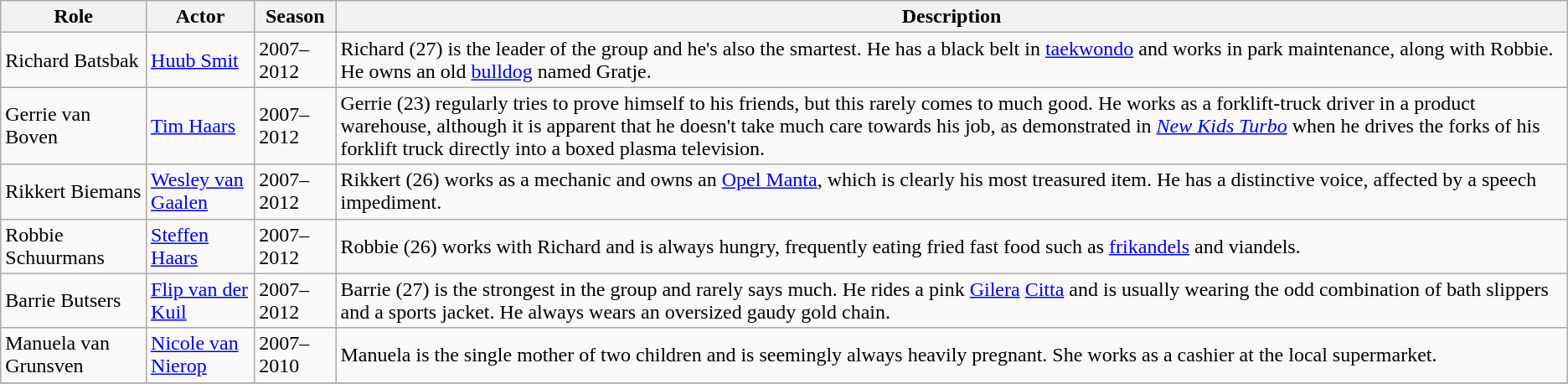<table class="wikitable">
<tr>
<th>Role</th>
<th>Actor</th>
<th>Season</th>
<th>Description</th>
</tr>
<tr>
<td>Richard Batsbak</td>
<td><a href='#'>Huub Smit</a></td>
<td>2007–2012</td>
<td>Richard (27) is the leader of the group and he's also the smartest. He has a black belt in <a href='#'>taekwondo</a> and works in park maintenance, along with Robbie. He owns an old <a href='#'>bulldog</a> named Gratje.</td>
</tr>
<tr>
<td>Gerrie van Boven</td>
<td><a href='#'>Tim Haars</a></td>
<td>2007–2012</td>
<td>Gerrie (23) regularly tries to prove himself to his friends, but this rarely comes to much good. He works as a forklift-truck driver in a product warehouse, although it is apparent that he doesn't take much care towards his job, as demonstrated in <em><a href='#'>New Kids Turbo</a></em> when he drives the forks of his forklift truck directly into a boxed plasma television.</td>
</tr>
<tr>
<td>Rikkert Biemans</td>
<td><a href='#'>Wesley van Gaalen</a></td>
<td>2007–2012</td>
<td>Rikkert (26) works as a mechanic and owns an <a href='#'>Opel Manta</a>, which is clearly his most treasured item. He has a distinctive voice, affected by a speech impediment.</td>
</tr>
<tr>
<td>Robbie Schuurmans</td>
<td><a href='#'>Steffen Haars</a></td>
<td>2007–2012</td>
<td>Robbie (26) works with Richard and is always hungry, frequently eating fried fast food such as <a href='#'>frikandels</a> and viandels.</td>
</tr>
<tr>
<td>Barrie Butsers</td>
<td><a href='#'>Flip van der Kuil</a></td>
<td>2007–2012</td>
<td>Barrie (27) is the strongest in the group and rarely says much. He rides a pink <a href='#'>Gilera</a> <a href='#'>Citta</a> and is usually wearing the odd combination of bath slippers and a sports jacket. He always wears an oversized gaudy gold chain.</td>
</tr>
<tr>
<td>Manuela van Grunsven</td>
<td><a href='#'>Nicole van Nierop</a></td>
<td>2007–2010</td>
<td>Manuela is the single mother of two children and is seemingly always heavily pregnant. She works as a cashier at the local supermarket.</td>
</tr>
<tr>
</tr>
</table>
